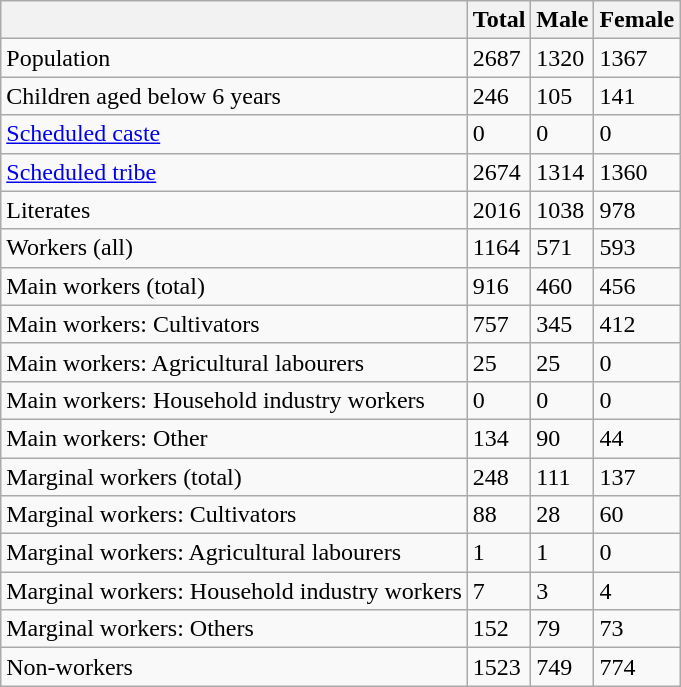<table class="wikitable sortable">
<tr>
<th></th>
<th>Total</th>
<th>Male</th>
<th>Female</th>
</tr>
<tr>
<td>Population</td>
<td>2687</td>
<td>1320</td>
<td>1367</td>
</tr>
<tr>
<td>Children aged below 6 years</td>
<td>246</td>
<td>105</td>
<td>141</td>
</tr>
<tr>
<td><a href='#'>Scheduled caste</a></td>
<td>0</td>
<td>0</td>
<td>0</td>
</tr>
<tr>
<td><a href='#'>Scheduled tribe</a></td>
<td>2674</td>
<td>1314</td>
<td>1360</td>
</tr>
<tr>
<td>Literates</td>
<td>2016</td>
<td>1038</td>
<td>978</td>
</tr>
<tr>
<td>Workers (all)</td>
<td>1164</td>
<td>571</td>
<td>593</td>
</tr>
<tr>
<td>Main workers (total)</td>
<td>916</td>
<td>460</td>
<td>456</td>
</tr>
<tr>
<td>Main workers: Cultivators</td>
<td>757</td>
<td>345</td>
<td>412</td>
</tr>
<tr>
<td>Main workers: Agricultural labourers</td>
<td>25</td>
<td>25</td>
<td>0</td>
</tr>
<tr>
<td>Main workers: Household industry workers</td>
<td>0</td>
<td>0</td>
<td>0</td>
</tr>
<tr>
<td>Main workers: Other</td>
<td>134</td>
<td>90</td>
<td>44</td>
</tr>
<tr>
<td>Marginal workers (total)</td>
<td>248</td>
<td>111</td>
<td>137</td>
</tr>
<tr>
<td>Marginal workers: Cultivators</td>
<td>88</td>
<td>28</td>
<td>60</td>
</tr>
<tr>
<td>Marginal workers: Agricultural labourers</td>
<td>1</td>
<td>1</td>
<td>0</td>
</tr>
<tr>
<td>Marginal workers: Household industry workers</td>
<td>7</td>
<td>3</td>
<td>4</td>
</tr>
<tr>
<td>Marginal workers: Others</td>
<td>152</td>
<td>79</td>
<td>73</td>
</tr>
<tr>
<td>Non-workers</td>
<td>1523</td>
<td>749</td>
<td>774</td>
</tr>
</table>
